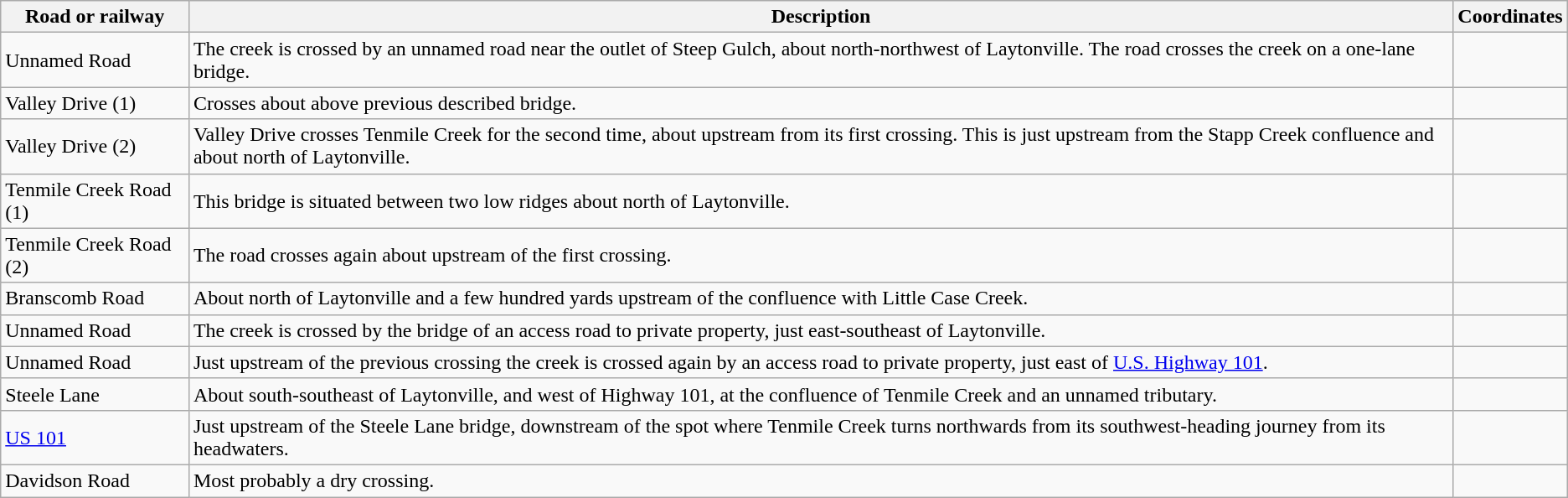<table class=wikitable>
<tr>
<th>Road or railway</th>
<th>Description</th>
<th>Coordinates</th>
</tr>
<tr>
<td>Unnamed Road</td>
<td>The creek is crossed by an unnamed road near the outlet of Steep Gulch, about  north-northwest of Laytonville. The road crosses the creek on a one-lane bridge.</td>
<td></td>
</tr>
<tr>
<td>Valley Drive (1)</td>
<td>Crosses about  above previous described bridge.</td>
<td></td>
</tr>
<tr>
<td>Valley Drive (2)</td>
<td>Valley Drive crosses Tenmile Creek for the second time, about  upstream from its first crossing. This is just upstream from the Stapp Creek confluence and about  north of Laytonville.</td>
<td></td>
</tr>
<tr>
<td>Tenmile Creek Road (1)</td>
<td>This bridge is situated between two low ridges about  north of Laytonville.</td>
<td></td>
</tr>
<tr>
<td>Tenmile Creek Road (2)</td>
<td>The road crosses again about  upstream of the first crossing.</td>
<td></td>
</tr>
<tr>
<td>Branscomb Road</td>
<td>About  north of Laytonville and a few hundred yards upstream of the confluence with Little Case Creek.</td>
<td></td>
</tr>
<tr>
<td>Unnamed Road</td>
<td>The creek is crossed by the bridge of an access road to private property, just east-southeast of Laytonville.</td>
<td></td>
</tr>
<tr>
<td>Unnamed Road</td>
<td>Just upstream of the previous crossing the creek is crossed again by an access road to private property, just east of <a href='#'>U.S. Highway 101</a>.</td>
<td></td>
</tr>
<tr>
<td>Steele Lane</td>
<td>About  south-southeast of Laytonville, and  west of Highway 101, at the confluence of Tenmile Creek and an unnamed tributary.</td>
<td></td>
</tr>
<tr>
<td><a href='#'>US 101</a></td>
<td>Just upstream of the Steele Lane bridge, downstream of the spot where Tenmile Creek turns northwards from its southwest-heading journey from its headwaters.</td>
<td></td>
</tr>
<tr>
<td>Davidson Road</td>
<td>Most probably a dry crossing.</td>
<td></td>
</tr>
</table>
